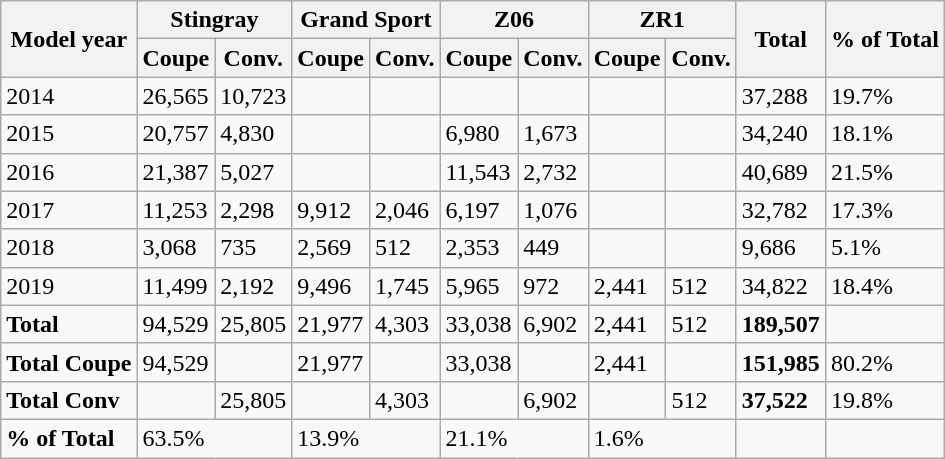<table class="wikitable defaultcenter">
<tr>
<th rowspan=2>Model year</th>
<th colspan=2>Stingray</th>
<th colspan=2>Grand Sport</th>
<th colspan=2>Z06</th>
<th colspan=2>ZR1</th>
<th rowspan=2>Total</th>
<th rowspan="2">% of Total</th>
</tr>
<tr>
<th>Coupe</th>
<th>Conv.</th>
<th>Coupe</th>
<th>Conv.</th>
<th>Coupe</th>
<th>Conv.</th>
<th>Coupe</th>
<th>Conv.</th>
</tr>
<tr>
<td>2014</td>
<td>26,565</td>
<td>10,723</td>
<td></td>
<td></td>
<td></td>
<td></td>
<td></td>
<td></td>
<td>37,288</td>
<td>19.7%</td>
</tr>
<tr>
<td>2015</td>
<td>20,757</td>
<td>4,830</td>
<td></td>
<td></td>
<td>6,980</td>
<td>1,673</td>
<td></td>
<td></td>
<td>34,240</td>
<td>18.1%</td>
</tr>
<tr>
<td>2016</td>
<td>21,387</td>
<td>5,027</td>
<td></td>
<td></td>
<td>11,543</td>
<td>2,732</td>
<td></td>
<td></td>
<td>40,689</td>
<td>21.5%</td>
</tr>
<tr>
<td>2017</td>
<td>11,253</td>
<td>2,298</td>
<td>9,912</td>
<td>2,046</td>
<td>6,197</td>
<td>1,076</td>
<td></td>
<td></td>
<td>32,782</td>
<td>17.3%</td>
</tr>
<tr>
<td>2018</td>
<td>3,068</td>
<td>735</td>
<td>2,569</td>
<td>512</td>
<td>2,353</td>
<td>449</td>
<td></td>
<td></td>
<td>9,686</td>
<td>5.1%</td>
</tr>
<tr>
<td>2019</td>
<td>11,499</td>
<td>2,192</td>
<td>9,496</td>
<td>1,745</td>
<td>5,965</td>
<td>972</td>
<td>2,441</td>
<td>512</td>
<td>34,822</td>
<td>18.4%</td>
</tr>
<tr>
<td><strong>Total</strong></td>
<td>94,529</td>
<td>25,805</td>
<td>21,977</td>
<td>4,303</td>
<td>33,038</td>
<td>6,902</td>
<td>2,441</td>
<td>512</td>
<td><strong>189,507</strong></td>
<td></td>
</tr>
<tr>
<td><strong>Total Coupe</strong></td>
<td>94,529</td>
<td></td>
<td>21,977</td>
<td></td>
<td>33,038</td>
<td></td>
<td>2,441</td>
<td></td>
<td><strong>151,985</strong></td>
<td>80.2%</td>
</tr>
<tr>
<td><strong>Total Conv</strong></td>
<td></td>
<td>25,805</td>
<td></td>
<td>4,303</td>
<td></td>
<td>6,902</td>
<td></td>
<td>512</td>
<td><strong>37,522</strong></td>
<td>19.8%</td>
</tr>
<tr>
<td><strong>% of Total</strong></td>
<td colspan="2">63.5%</td>
<td colspan="2">13.9%</td>
<td colspan="2">21.1%</td>
<td colspan="2">1.6%</td>
<td></td>
<td></td>
</tr>
</table>
